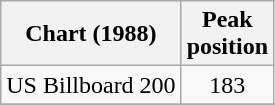<table class="wikitable">
<tr>
<th>Chart (1988)</th>
<th>Peak<br>position</th>
</tr>
<tr>
<td>US Billboard 200</td>
<td align="center">183</td>
</tr>
<tr>
</tr>
</table>
